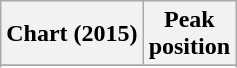<table class="wikitable sortable plainrowheaders" style="text-align:center">
<tr>
<th scope="col">Chart (2015)</th>
<th scope="col">Peak<br>position</th>
</tr>
<tr>
</tr>
<tr>
</tr>
</table>
